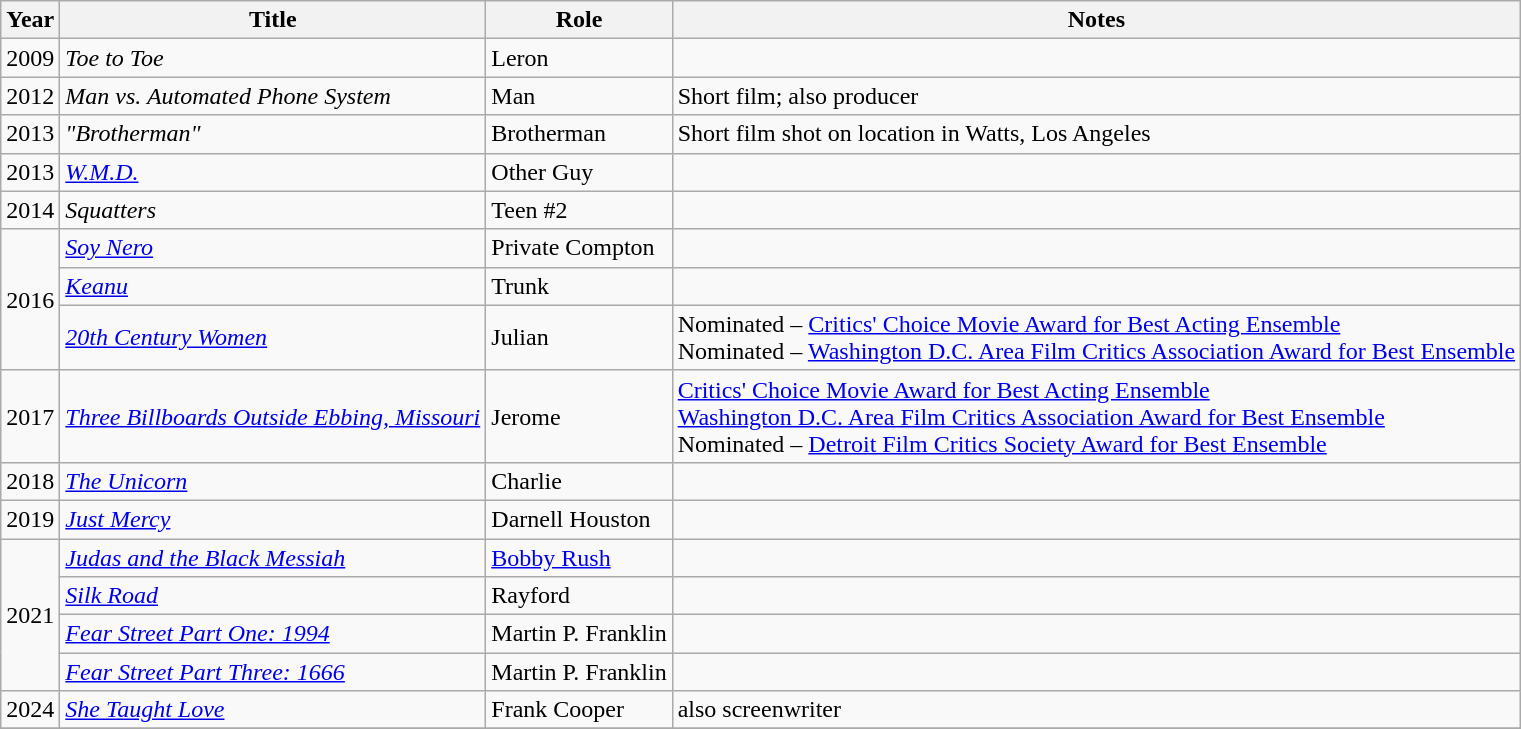<table class="wikitable sortable">
<tr>
<th>Year</th>
<th>Title</th>
<th>Role</th>
<th class="unsortable">Notes</th>
</tr>
<tr>
<td>2009</td>
<td><em>Toe to Toe</em></td>
<td>Leron</td>
<td></td>
</tr>
<tr>
<td>2012</td>
<td><em>Man vs. Automated Phone System</em></td>
<td>Man</td>
<td>Short film; also producer</td>
</tr>
<tr>
<td>2013</td>
<td><em>"Brotherman"</em></td>
<td>Brotherman</td>
<td>Short film shot on location in Watts, Los Angeles</td>
</tr>
<tr>
<td>2013</td>
<td><em><a href='#'>W.M.D.</a></em></td>
<td>Other Guy</td>
<td></td>
</tr>
<tr>
<td>2014</td>
<td><em>Squatters</em></td>
<td>Teen #2</td>
<td></td>
</tr>
<tr>
<td rowspan=3>2016</td>
<td><em><a href='#'>Soy Nero</a></em></td>
<td>Private Compton</td>
<td></td>
</tr>
<tr>
<td><em><a href='#'>Keanu</a></em></td>
<td>Trunk</td>
<td></td>
</tr>
<tr>
<td><em><a href='#'>20th Century Women</a></em></td>
<td>Julian</td>
<td>Nominated – <a href='#'>Critics' Choice Movie Award for Best Acting Ensemble</a><br>Nominated – <a href='#'>Washington D.C. Area Film Critics Association Award for Best Ensemble</a></td>
</tr>
<tr>
<td>2017</td>
<td><em><a href='#'>Three Billboards Outside Ebbing, Missouri</a></em></td>
<td>Jerome</td>
<td><a href='#'>Critics' Choice Movie Award for Best Acting Ensemble</a><br><a href='#'>Washington D.C. Area Film Critics Association Award for Best Ensemble</a><br>Nominated – <a href='#'>Detroit Film Critics Society Award for Best Ensemble</a></td>
</tr>
<tr>
<td>2018</td>
<td><em><a href='#'>The Unicorn</a></em></td>
<td>Charlie</td>
<td></td>
</tr>
<tr>
<td>2019</td>
<td><em><a href='#'>Just Mercy</a></em></td>
<td>Darnell Houston</td>
<td></td>
</tr>
<tr>
<td rowspan=4>2021</td>
<td><em><a href='#'>Judas and the Black Messiah</a></em></td>
<td><a href='#'>Bobby Rush</a></td>
<td></td>
</tr>
<tr>
<td><em><a href='#'>Silk Road</a></em></td>
<td>Rayford</td>
<td></td>
</tr>
<tr>
<td><em><a href='#'>Fear Street Part One: 1994</a></em></td>
<td>Martin P. Franklin</td>
<td></td>
</tr>
<tr>
<td><em><a href='#'>Fear Street Part Three: 1666</a></em></td>
<td>Martin P. Franklin</td>
<td></td>
</tr>
<tr>
<td>2024</td>
<td><em><a href='#'>She Taught Love</a></em></td>
<td>Frank Cooper</td>
<td>also screenwriter</td>
</tr>
<tr>
</tr>
</table>
